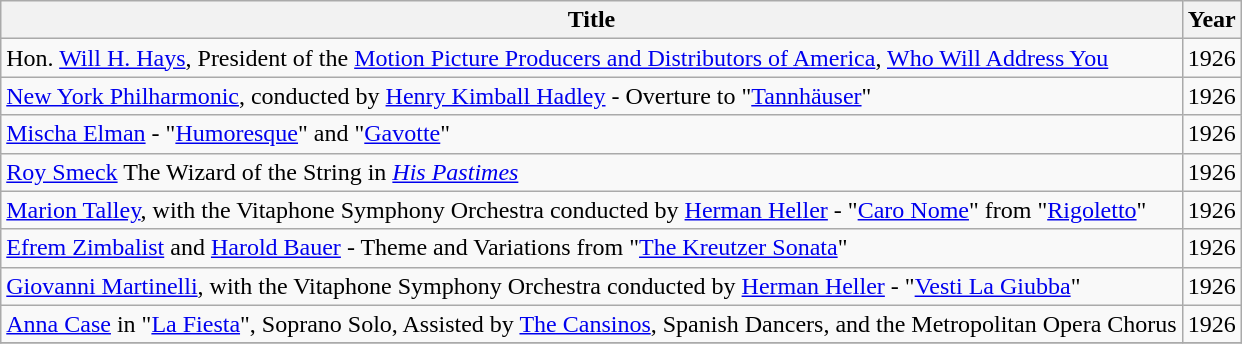<table class="wikitable">
<tr>
<th>Title</th>
<th>Year</th>
</tr>
<tr>
<td>Hon. <a href='#'>Will H. Hays</a>, President of the <a href='#'>Motion Picture Producers and Distributors of America</a>, <a href='#'>Who Will Address You</a></td>
<td>1926</td>
</tr>
<tr>
<td><a href='#'>New York Philharmonic</a>, conducted by <a href='#'>Henry Kimball Hadley</a> - Overture to "<a href='#'>Tannhäuser</a>"</td>
<td>1926</td>
</tr>
<tr>
<td><a href='#'>Mischa Elman</a> - "<a href='#'>Humoresque</a>" and "<a href='#'>Gavotte</a>"</td>
<td>1926</td>
</tr>
<tr>
<td><a href='#'>Roy Smeck</a> The Wizard of the String in <em><a href='#'>His Pastimes</a></em></td>
<td>1926</td>
</tr>
<tr>
<td><a href='#'>Marion Talley</a>, with the Vitaphone Symphony Orchestra conducted by <a href='#'>Herman Heller</a> - "<a href='#'>Caro Nome</a>" from "<a href='#'>Rigoletto</a>"</td>
<td>1926</td>
</tr>
<tr>
<td><a href='#'>Efrem Zimbalist</a> and <a href='#'>Harold Bauer</a> - Theme and Variations from "<a href='#'>The Kreutzer Sonata</a>"</td>
<td>1926</td>
</tr>
<tr>
<td><a href='#'>Giovanni Martinelli</a>, with the Vitaphone Symphony Orchestra conducted by <a href='#'>Herman Heller</a> - "<a href='#'>Vesti La Giubba</a>"</td>
<td>1926</td>
</tr>
<tr>
<td><a href='#'>Anna Case</a> in "<a href='#'>La Fiesta</a>", Soprano Solo, Assisted by <a href='#'>The Cansinos</a>, Spanish Dancers, and the Metropolitan Opera Chorus</td>
<td>1926</td>
</tr>
<tr>
</tr>
</table>
